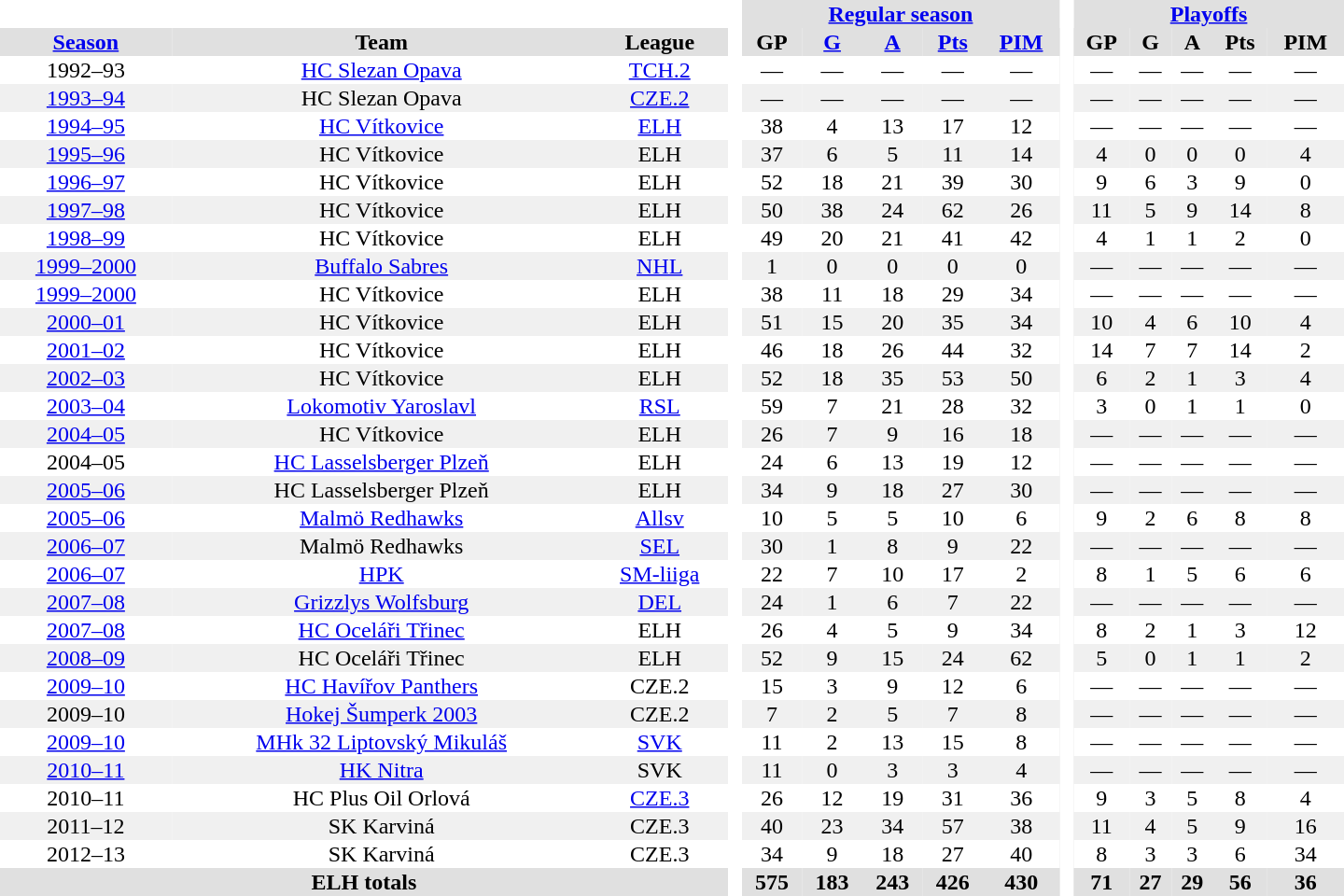<table border="0" cellpadding="1" cellspacing="0" style="text-align:center; width:60em">
<tr bgcolor="#e0e0e0">
<th colspan="3" bgcolor="#ffffff"> </th>
<th rowspan="99" bgcolor="#ffffff"> </th>
<th colspan="5"><a href='#'>Regular season</a></th>
<th rowspan="99" bgcolor="#ffffff"> </th>
<th colspan="5"><a href='#'>Playoffs</a></th>
</tr>
<tr bgcolor="#e0e0e0">
<th><a href='#'>Season</a></th>
<th>Team</th>
<th>League</th>
<th>GP</th>
<th><a href='#'>G</a></th>
<th><a href='#'>A</a></th>
<th><a href='#'>Pts</a></th>
<th><a href='#'>PIM</a></th>
<th>GP</th>
<th>G</th>
<th>A</th>
<th>Pts</th>
<th>PIM</th>
</tr>
<tr>
<td>1992–93</td>
<td><a href='#'>HC Slezan Opava</a></td>
<td><a href='#'>TCH.2</a></td>
<td>—</td>
<td>—</td>
<td>—</td>
<td>—</td>
<td>—</td>
<td>—</td>
<td>—</td>
<td>—</td>
<td>—</td>
<td>—</td>
</tr>
<tr bgcolor="#f0f0f0">
<td><a href='#'>1993–94</a></td>
<td>HC Slezan Opava</td>
<td><a href='#'>CZE.2</a></td>
<td>—</td>
<td>—</td>
<td>—</td>
<td>—</td>
<td>—</td>
<td>—</td>
<td>—</td>
<td>—</td>
<td>—</td>
<td>—</td>
</tr>
<tr>
<td><a href='#'>1994–95</a></td>
<td><a href='#'>HC Vítkovice</a></td>
<td><a href='#'>ELH</a></td>
<td>38</td>
<td>4</td>
<td>13</td>
<td>17</td>
<td>12</td>
<td>—</td>
<td>—</td>
<td>—</td>
<td>—</td>
<td>—</td>
</tr>
<tr bgcolor="#f0f0f0">
<td><a href='#'>1995–96</a></td>
<td>HC Vítkovice</td>
<td>ELH</td>
<td>37</td>
<td>6</td>
<td>5</td>
<td>11</td>
<td>14</td>
<td>4</td>
<td>0</td>
<td>0</td>
<td>0</td>
<td>4</td>
</tr>
<tr>
<td><a href='#'>1996–97</a></td>
<td>HC Vítkovice</td>
<td>ELH</td>
<td>52</td>
<td>18</td>
<td>21</td>
<td>39</td>
<td>30</td>
<td>9</td>
<td>6</td>
<td>3</td>
<td>9</td>
<td>0</td>
</tr>
<tr bgcolor="#f0f0f0">
<td><a href='#'>1997–98</a></td>
<td>HC Vítkovice</td>
<td>ELH</td>
<td>50</td>
<td>38</td>
<td>24</td>
<td>62</td>
<td>26</td>
<td>11</td>
<td>5</td>
<td>9</td>
<td>14</td>
<td>8</td>
</tr>
<tr>
<td><a href='#'>1998–99</a></td>
<td>HC Vítkovice</td>
<td>ELH</td>
<td>49</td>
<td>20</td>
<td>21</td>
<td>41</td>
<td>42</td>
<td>4</td>
<td>1</td>
<td>1</td>
<td>2</td>
<td>0</td>
</tr>
<tr bgcolor="#f0f0f0">
<td><a href='#'>1999–2000</a></td>
<td><a href='#'>Buffalo Sabres</a></td>
<td><a href='#'>NHL</a></td>
<td>1</td>
<td>0</td>
<td>0</td>
<td>0</td>
<td>0</td>
<td>—</td>
<td>—</td>
<td>—</td>
<td>—</td>
<td>—</td>
</tr>
<tr>
<td><a href='#'>1999–2000</a></td>
<td>HC Vítkovice</td>
<td>ELH</td>
<td>38</td>
<td>11</td>
<td>18</td>
<td>29</td>
<td>34</td>
<td>—</td>
<td>—</td>
<td>—</td>
<td>—</td>
<td>—</td>
</tr>
<tr bgcolor="#f0f0f0">
<td><a href='#'>2000–01</a></td>
<td>HC Vítkovice</td>
<td>ELH</td>
<td>51</td>
<td>15</td>
<td>20</td>
<td>35</td>
<td>34</td>
<td>10</td>
<td>4</td>
<td>6</td>
<td>10</td>
<td>4</td>
</tr>
<tr>
<td><a href='#'>2001–02</a></td>
<td>HC Vítkovice</td>
<td>ELH</td>
<td>46</td>
<td>18</td>
<td>26</td>
<td>44</td>
<td>32</td>
<td>14</td>
<td>7</td>
<td>7</td>
<td>14</td>
<td>2</td>
</tr>
<tr bgcolor="#f0f0f0">
<td><a href='#'>2002–03</a></td>
<td>HC Vítkovice</td>
<td>ELH</td>
<td>52</td>
<td>18</td>
<td>35</td>
<td>53</td>
<td>50</td>
<td>6</td>
<td>2</td>
<td>1</td>
<td>3</td>
<td>4</td>
</tr>
<tr>
<td><a href='#'>2003–04</a></td>
<td><a href='#'>Lokomotiv Yaroslavl</a></td>
<td><a href='#'>RSL</a></td>
<td>59</td>
<td>7</td>
<td>21</td>
<td>28</td>
<td>32</td>
<td>3</td>
<td>0</td>
<td>1</td>
<td>1</td>
<td>0</td>
</tr>
<tr bgcolor="#f0f0f0">
<td><a href='#'>2004–05</a></td>
<td>HC Vítkovice</td>
<td>ELH</td>
<td>26</td>
<td>7</td>
<td>9</td>
<td>16</td>
<td>18</td>
<td>—</td>
<td>—</td>
<td>—</td>
<td>—</td>
<td>—</td>
</tr>
<tr>
<td>2004–05</td>
<td><a href='#'>HC Lasselsberger Plzeň</a></td>
<td>ELH</td>
<td>24</td>
<td>6</td>
<td>13</td>
<td>19</td>
<td>12</td>
<td>—</td>
<td>—</td>
<td>—</td>
<td>—</td>
<td>—</td>
</tr>
<tr bgcolor="#f0f0f0">
<td><a href='#'>2005–06</a></td>
<td>HC Lasselsberger Plzeň</td>
<td>ELH</td>
<td>34</td>
<td>9</td>
<td>18</td>
<td>27</td>
<td>30</td>
<td>—</td>
<td>—</td>
<td>—</td>
<td>—</td>
<td>—</td>
</tr>
<tr>
<td><a href='#'>2005–06</a></td>
<td><a href='#'>Malmö Redhawks</a></td>
<td><a href='#'>Allsv</a></td>
<td>10</td>
<td>5</td>
<td>5</td>
<td>10</td>
<td>6</td>
<td>9</td>
<td>2</td>
<td>6</td>
<td>8</td>
<td>8</td>
</tr>
<tr bgcolor="#f0f0f0">
<td><a href='#'>2006–07</a></td>
<td>Malmö Redhawks</td>
<td><a href='#'>SEL</a></td>
<td>30</td>
<td>1</td>
<td>8</td>
<td>9</td>
<td>22</td>
<td>—</td>
<td>—</td>
<td>—</td>
<td>—</td>
<td>—</td>
</tr>
<tr>
<td><a href='#'>2006–07</a></td>
<td><a href='#'>HPK</a></td>
<td><a href='#'>SM-liiga</a></td>
<td>22</td>
<td>7</td>
<td>10</td>
<td>17</td>
<td>2</td>
<td>8</td>
<td>1</td>
<td>5</td>
<td>6</td>
<td>6</td>
</tr>
<tr bgcolor="#f0f0f0">
<td><a href='#'>2007–08</a></td>
<td><a href='#'>Grizzlys Wolfsburg</a></td>
<td><a href='#'>DEL</a></td>
<td>24</td>
<td>1</td>
<td>6</td>
<td>7</td>
<td>22</td>
<td>—</td>
<td>—</td>
<td>—</td>
<td>—</td>
<td>—</td>
</tr>
<tr>
<td><a href='#'>2007–08</a></td>
<td><a href='#'>HC Oceláři Třinec</a></td>
<td>ELH</td>
<td>26</td>
<td>4</td>
<td>5</td>
<td>9</td>
<td>34</td>
<td>8</td>
<td>2</td>
<td>1</td>
<td>3</td>
<td>12</td>
</tr>
<tr bgcolor="#f0f0f0">
<td><a href='#'>2008–09</a></td>
<td>HC Oceláři Třinec</td>
<td>ELH</td>
<td>52</td>
<td>9</td>
<td>15</td>
<td>24</td>
<td>62</td>
<td>5</td>
<td>0</td>
<td>1</td>
<td>1</td>
<td>2</td>
</tr>
<tr>
<td><a href='#'>2009–10</a></td>
<td><a href='#'>HC Havířov Panthers</a></td>
<td>CZE.2</td>
<td>15</td>
<td>3</td>
<td>9</td>
<td>12</td>
<td>6</td>
<td>—</td>
<td>—</td>
<td>—</td>
<td>—</td>
<td>—</td>
</tr>
<tr bgcolor="#f0f0f0">
<td>2009–10</td>
<td><a href='#'>Hokej Šumperk 2003</a></td>
<td>CZE.2</td>
<td>7</td>
<td>2</td>
<td>5</td>
<td>7</td>
<td>8</td>
<td>—</td>
<td>—</td>
<td>—</td>
<td>—</td>
<td>—</td>
</tr>
<tr>
<td><a href='#'>2009–10</a></td>
<td><a href='#'>MHk 32 Liptovský Mikuláš</a></td>
<td><a href='#'>SVK</a></td>
<td>11</td>
<td>2</td>
<td>13</td>
<td>15</td>
<td>8</td>
<td>—</td>
<td>—</td>
<td>—</td>
<td>—</td>
<td>—</td>
</tr>
<tr bgcolor="#f0f0f0">
<td><a href='#'>2010–11</a></td>
<td><a href='#'>HK Nitra</a></td>
<td>SVK</td>
<td>11</td>
<td>0</td>
<td>3</td>
<td>3</td>
<td>4</td>
<td>—</td>
<td>—</td>
<td>—</td>
<td>—</td>
<td>—</td>
</tr>
<tr>
<td>2010–11</td>
<td>HC Plus Oil Orlová</td>
<td><a href='#'>CZE.3</a></td>
<td>26</td>
<td>12</td>
<td>19</td>
<td>31</td>
<td>36</td>
<td>9</td>
<td>3</td>
<td>5</td>
<td>8</td>
<td>4</td>
</tr>
<tr bgcolor="#f0f0f0">
<td>2011–12</td>
<td>SK Karviná</td>
<td>CZE.3</td>
<td>40</td>
<td>23</td>
<td>34</td>
<td>57</td>
<td>38</td>
<td>11</td>
<td>4</td>
<td>5</td>
<td>9</td>
<td>16</td>
</tr>
<tr>
<td>2012–13</td>
<td>SK Karviná</td>
<td>CZE.3</td>
<td>34</td>
<td>9</td>
<td>18</td>
<td>27</td>
<td>40</td>
<td>8</td>
<td>3</td>
<td>3</td>
<td>6</td>
<td>34</td>
</tr>
<tr bgcolor="#e0e0e0">
<th colspan="3">ELH totals</th>
<th>575</th>
<th>183</th>
<th>243</th>
<th>426</th>
<th>430</th>
<th>71</th>
<th>27</th>
<th>29</th>
<th>56</th>
<th>36</th>
</tr>
</table>
